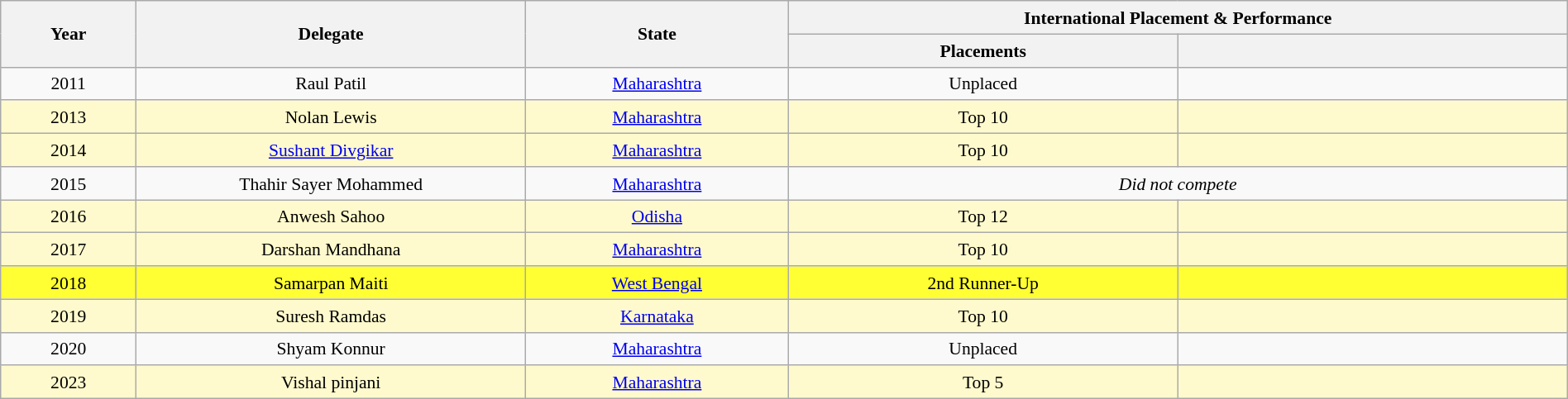<table class="wikitable" style="text-align:center; line-height:20px; font-size:90%; width:100%;">
<tr>
<th rowspan="2"  width=100px>Year</th>
<th rowspan="2"  width=300px>Delegate</th>
<th rowspan="2"  width=200px>State</th>
<th colspan="2"  width=100px>International Placement & Performance</th>
</tr>
<tr>
<th width=300px>Placements</th>
<th width=300px></th>
</tr>
<tr>
<td>2011</td>
<td>Raul Patil</td>
<td><a href='#'>Maharashtra</a></td>
<td>Unplaced</td>
<td></td>
</tr>
<tr style="background-color:#FFFACD">
<td>2013</td>
<td>Nolan Lewis</td>
<td><a href='#'>Maharashtra</a></td>
<td>Top 10</td>
<td></td>
</tr>
<tr style="background-color:#FFFACD">
<td>2014</td>
<td><a href='#'>Sushant Divgikar</a></td>
<td><a href='#'>Maharashtra</a></td>
<td>Top 10</td>
<td style="background:;"></td>
</tr>
<tr>
<td>2015</td>
<td>Thahir Sayer Mohammed</td>
<td><a href='#'>Maharashtra</a></td>
<td colspan=2><em>Did not compete</em></td>
</tr>
<tr style="background-color:#FFFACD">
<td>2016</td>
<td>Anwesh Sahoo</td>
<td><a href='#'>Odisha</a></td>
<td>Top 12</td>
<td></td>
</tr>
<tr style="background-color:#FFFACD">
<td>2017</td>
<td>Darshan Mandhana</td>
<td><a href='#'>Maharashtra</a></td>
<td>Top 10</td>
<td></td>
</tr>
<tr style="background-color:#FFFF33;">
<td>2018</td>
<td>Samarpan Maiti</td>
<td><a href='#'>West Bengal</a></td>
<td>2nd Runner-Up</td>
<td></td>
</tr>
<tr style="background-color:#FFFACD">
<td>2019</td>
<td>Suresh Ramdas</td>
<td><a href='#'>Karnataka</a></td>
<td>Top 10</td>
<td></td>
</tr>
<tr>
<td>2020</td>
<td>Shyam Konnur</td>
<td><a href='#'>Maharashtra</a></td>
<td>Unplaced</td>
<td></td>
</tr>
<tr style="background-color:#FFFACD">
<td>2023</td>
<td>Vishal pinjani</td>
<td><a href='#'>Maharashtra</a></td>
<td>Top 5</td>
<td></td>
</tr>
</table>
